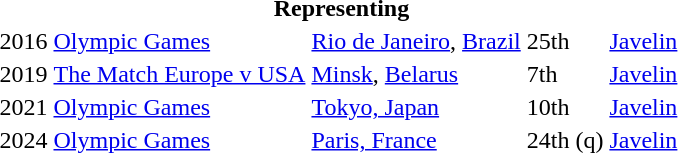<table>
<tr>
<th colspan="7">Representing </th>
</tr>
<tr>
<td>2016</td>
<td><a href='#'>Olympic Games</a></td>
<td><a href='#'>Rio de Janeiro</a>, <a href='#'>Brazil</a></td>
<td>25th</td>
<td><a href='#'>Javelin</a></td>
<td></td>
</tr>
<tr>
<td>2019</td>
<td><a href='#'>The Match Europe v USA</a></td>
<td><a href='#'>Minsk</a>, <a href='#'>Belarus</a></td>
<td>7th</td>
<td><a href='#'>Javelin</a></td>
<td></td>
</tr>
<tr>
<td>2021</td>
<td><a href='#'>Olympic Games</a></td>
<td><a href='#'>Tokyo, Japan</a></td>
<td>10th</td>
<td><a href='#'>Javelin</a></td>
<td></td>
</tr>
<tr>
<td>2024</td>
<td><a href='#'>Olympic Games</a></td>
<td><a href='#'>Paris, France</a></td>
<td>24th (q)</td>
<td><a href='#'>Javelin</a></td>
<td></td>
</tr>
</table>
